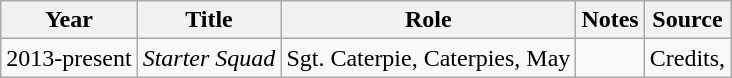<table class="wikitable sortable mw-collapsible plainrowheaders">
<tr>
<th>Year</th>
<th>Title</th>
<th>Role</th>
<th class="unsortable">Notes</th>
<th class="unsortable">Source</th>
</tr>
<tr>
<td>2013-present</td>
<td><em>Starter Squad</em></td>
<td>Sgt. Caterpie, Caterpies, May</td>
<td></td>
<td>Credits, </td>
</tr>
</table>
